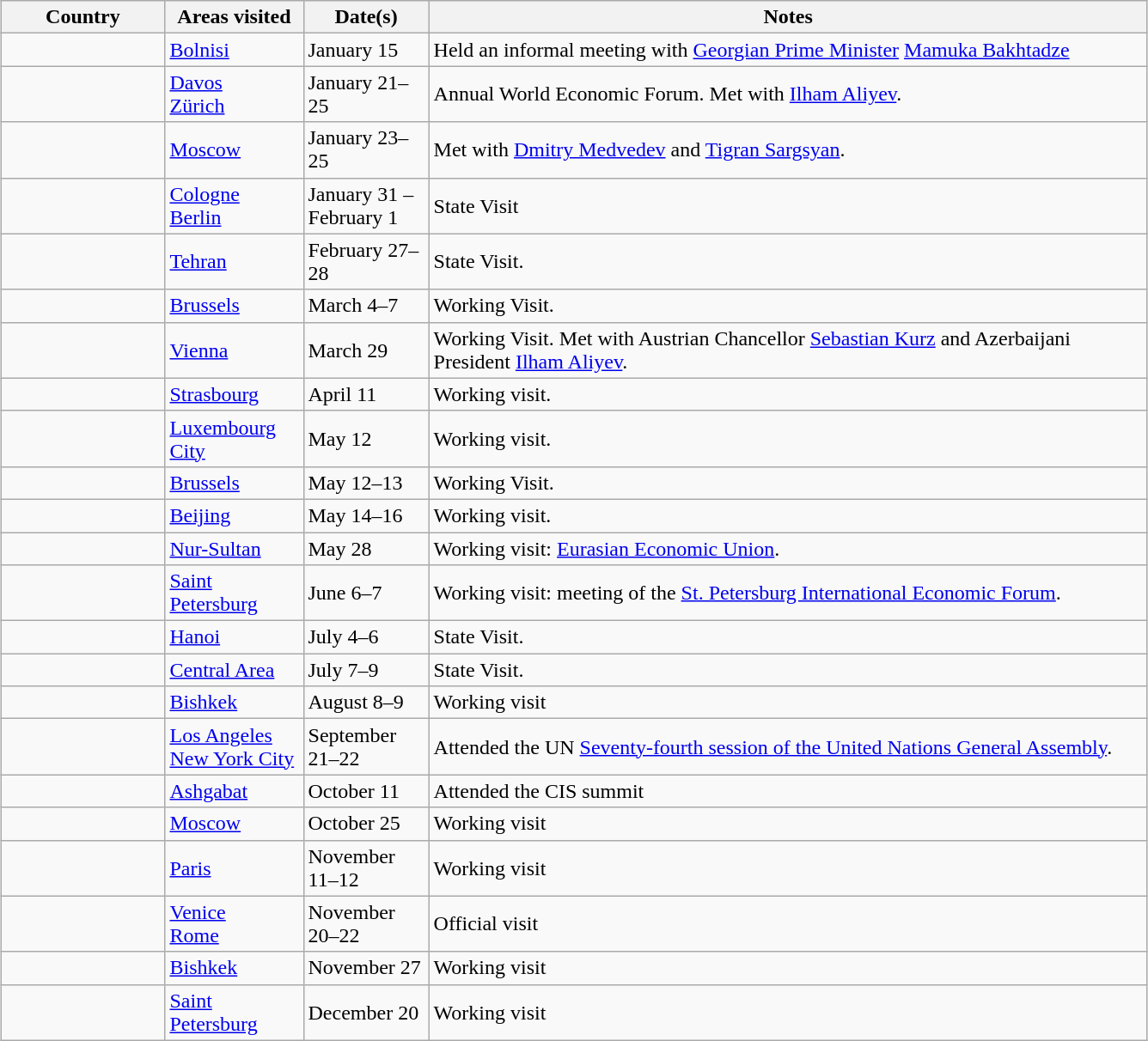<table class="wikitable" style="margin: 1em auto 1em auto">
<tr>
<th style="width:120px;">Country</th>
<th style="width:100px;">Areas visited</th>
<th style="width:90px;">Date(s)</th>
<th style="width:550px;">Notes</th>
</tr>
<tr>
<td></td>
<td><a href='#'>Bolnisi</a></td>
<td>January 15</td>
<td>Held an informal meeting with <a href='#'>Georgian Prime Minister</a> <a href='#'>Mamuka Bakhtadze</a></td>
</tr>
<tr>
<td></td>
<td><a href='#'>Davos</a><br><a href='#'>Zürich</a></td>
<td>January 21–25</td>
<td>Annual World Economic Forum. Met with <a href='#'>Ilham Aliyev</a>.</td>
</tr>
<tr>
<td></td>
<td><a href='#'>Moscow</a></td>
<td>January 23–25</td>
<td>Met with <a href='#'>Dmitry Medvedev</a> and <a href='#'>Tigran Sargsyan</a>.</td>
</tr>
<tr>
<td></td>
<td><a href='#'>Cologne</a><br><a href='#'>Berlin</a></td>
<td>January 31 – February 1</td>
<td>State Visit</td>
</tr>
<tr>
<td></td>
<td><a href='#'>Tehran</a></td>
<td>February 27–28</td>
<td>State Visit.</td>
</tr>
<tr>
<td></td>
<td><a href='#'>Brussels</a></td>
<td>March 4–7</td>
<td>Working Visit.</td>
</tr>
<tr>
<td></td>
<td><a href='#'>Vienna</a></td>
<td>March 29</td>
<td>Working Visit. Met with Austrian Chancellor <a href='#'>Sebastian Kurz</a> and Azerbaijani President <a href='#'>Ilham Aliyev</a>.</td>
</tr>
<tr>
<td></td>
<td><a href='#'>Strasbourg</a></td>
<td>April 11</td>
<td>Working visit.</td>
</tr>
<tr>
<td></td>
<td><a href='#'>Luxembourg City</a></td>
<td>May 12</td>
<td>Working visit.</td>
</tr>
<tr>
<td></td>
<td><a href='#'>Brussels</a></td>
<td>May 12–13</td>
<td>Working Visit.</td>
</tr>
<tr>
<td></td>
<td><a href='#'>Beijing</a></td>
<td>May 14–16</td>
<td>Working visit.</td>
</tr>
<tr>
<td></td>
<td><a href='#'>Nur-Sultan</a></td>
<td>May 28</td>
<td>Working visit: <a href='#'>Eurasian Economic Union</a>.</td>
</tr>
<tr>
<td></td>
<td><a href='#'>Saint Petersburg</a></td>
<td>June 6–7</td>
<td>Working visit: meeting of the <a href='#'>St. Petersburg International Economic Forum</a>.</td>
</tr>
<tr>
<td></td>
<td><a href='#'>Hanoi</a></td>
<td>July 4–6</td>
<td>State Visit.</td>
</tr>
<tr>
<td></td>
<td><a href='#'>Central Area</a></td>
<td>July 7–9</td>
<td>State Visit.</td>
</tr>
<tr>
<td></td>
<td><a href='#'>Bishkek</a></td>
<td>August 8–9</td>
<td>Working visit</td>
</tr>
<tr>
<td></td>
<td><a href='#'>Los Angeles</a><br><a href='#'>New York City</a></td>
<td>September 21–22</td>
<td>Attended the UN <a href='#'>Seventy-fourth session of the United Nations General Assembly</a>.</td>
</tr>
<tr>
<td></td>
<td><a href='#'>Ashgabat</a></td>
<td>October 11</td>
<td>Attended the CIS summit</td>
</tr>
<tr>
<td></td>
<td><a href='#'>Moscow</a></td>
<td>October 25</td>
<td>Working visit</td>
</tr>
<tr>
<td></td>
<td><a href='#'>Paris</a></td>
<td>November 11–12</td>
<td>Working visit</td>
</tr>
<tr>
<td></td>
<td><a href='#'>Venice</a><br><a href='#'>Rome</a></td>
<td>November 20–22</td>
<td>Official visit</td>
</tr>
<tr>
<td></td>
<td><a href='#'>Bishkek</a></td>
<td>November 27</td>
<td>Working visit</td>
</tr>
<tr>
<td></td>
<td><a href='#'>Saint Petersburg</a></td>
<td>December 20</td>
<td>Working visit</td>
</tr>
</table>
